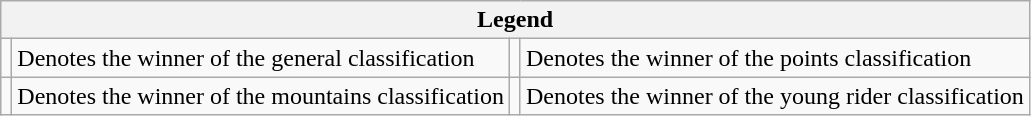<table class="wikitable">
<tr>
<th colspan="4">Legend</th>
</tr>
<tr>
<td></td>
<td>Denotes the winner of the general classification</td>
<td></td>
<td>Denotes the winner of the points classification</td>
</tr>
<tr>
<td></td>
<td>Denotes the winner of the mountains classification</td>
<td></td>
<td>Denotes the winner of the young rider classification</td>
</tr>
</table>
